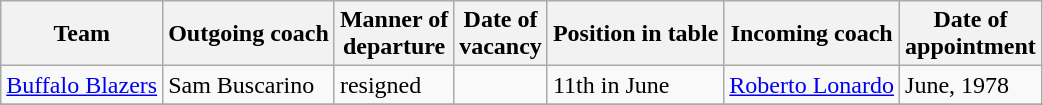<table class="wikitable sortable">
<tr>
<th>Team</th>
<th>Outgoing coach</th>
<th>Manner of <br> departure</th>
<th>Date of <br> vacancy</th>
<th>Position in table</th>
<th>Incoming coach</th>
<th>Date of <br> appointment</th>
</tr>
<tr>
<td><a href='#'>Buffalo Blazers</a></td>
<td>Sam Buscarino</td>
<td>resigned</td>
<td></td>
<td>11th in June</td>
<td><a href='#'>Roberto Lonardo</a></td>
<td>June, 1978</td>
</tr>
<tr>
</tr>
</table>
